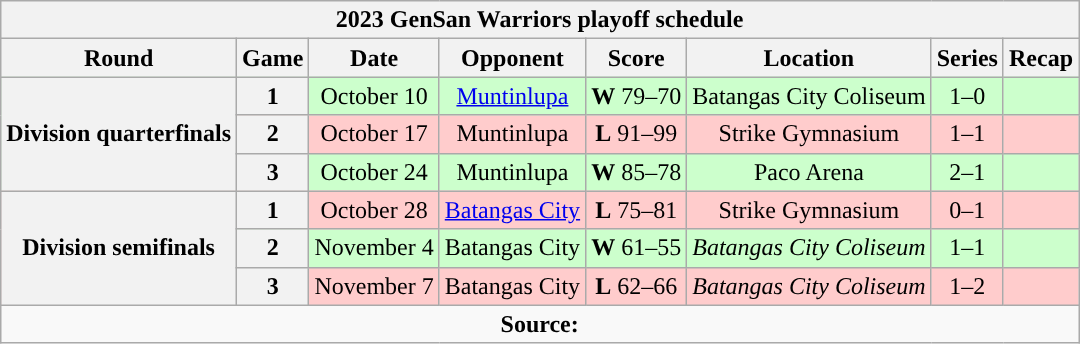<table class="wikitable" style="text-align:center">
<tr>
<th colspan=8>2023 GenSan Warriors playoff schedule</th>
</tr>
<tr>
<th>Round</th>
<th>Game</th>
<th>Date</th>
<th>Opponent</th>
<th>Score</th>
<th>Location</th>
<th>Series</th>
<th>Recap<br></th>
</tr>
<tr style="background:#cfc">
<th rowspan=3>Division quarterfinals</th>
<th>1</th>
<td>October 10</td>
<td><a href='#'>Muntinlupa</a></td>
<td><strong>W</strong> 79–70</td>
<td>Batangas City Coliseum</td>
<td>1–0</td>
<td></td>
</tr>
<tr style="background:#fcc">
<th>2</th>
<td>October 17</td>
<td>Muntinlupa</td>
<td><strong>L</strong> 91–99</td>
<td>Strike Gymnasium</td>
<td>1–1</td>
<td></td>
</tr>
<tr style="background:#cfc">
<th>3</th>
<td>October 24</td>
<td>Muntinlupa</td>
<td><strong>W</strong> 85–78</td>
<td>Paco Arena</td>
<td>2–1</td>
<td><br></td>
</tr>
<tr style="background:#fcc">
<th rowspan=3>Division semifinals</th>
<th>1</th>
<td>October 28</td>
<td><a href='#'>Batangas City</a></td>
<td><strong>L</strong> 75–81</td>
<td>Strike Gymnasium</td>
<td>0–1</td>
<td></td>
</tr>
<tr style="background:#cfc">
<th>2</th>
<td>November 4</td>
<td>Batangas City</td>
<td><strong>W</strong> 61–55</td>
<td><em>Batangas City Coliseum</em></td>
<td>1–1</td>
<td></td>
</tr>
<tr style="background:#fcc">
<th>3</th>
<td>November 7</td>
<td>Batangas City</td>
<td><strong>L</strong> 62–66</td>
<td><em>Batangas City Coliseum</em></td>
<td>1–2</td>
<td></td>
</tr>
<tr>
<td colspan=8 align=center><strong>Source: </strong></td>
</tr>
</table>
